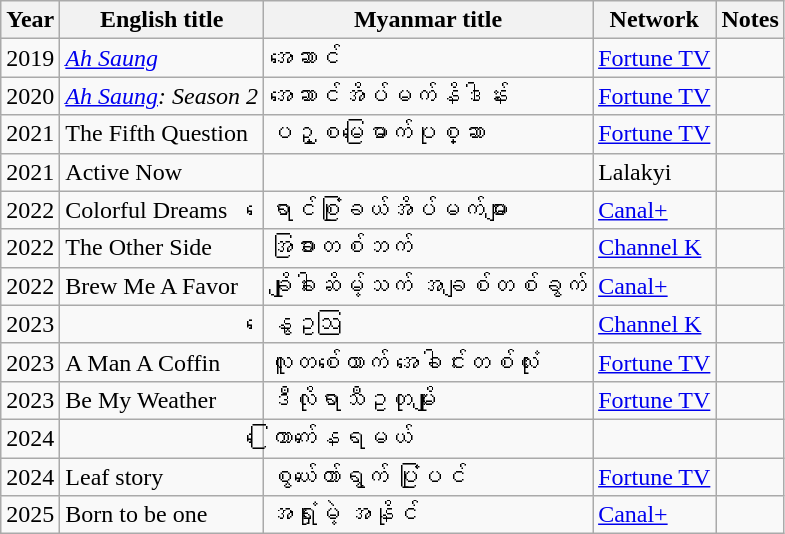<table class="wikitable">
<tr>
<th width=10>Year</th>
<th>English title</th>
<th>Myanmar title</th>
<th>Network</th>
<th>Notes</th>
</tr>
<tr>
<td>2019</td>
<td><em><a href='#'>Ah Saung</a></em></td>
<td>အဆောင်</td>
<td><a href='#'>Fortune TV</a></td>
<td></td>
</tr>
<tr>
<td>2020</td>
<td><em><a href='#'>Ah Saung</a>: Season 2</em></td>
<td>အဆောင်အိပ်မက်နိဒါန်း</td>
<td><a href='#'>Fortune TV</a></td>
<td></td>
</tr>
<tr>
<td>2021</td>
<td>The Fifth Question</td>
<td>ပဉ္စမမြောက်ပုစ္ဆာ</td>
<td><a href='#'>Fortune TV</a></td>
<td></td>
</tr>
<tr>
<td>2021</td>
<td>Active Now</td>
<td></td>
<td>Lalakyi</td>
<td></td>
</tr>
<tr>
<td>2022</td>
<td>Colorful Dreams</td>
<td>ရောင်စုံခြယ်အိပ်မက်များ</td>
<td><a href='#'>Canal+</a></td>
<td></td>
</tr>
<tr>
<td>2022</td>
<td>The Other Side</td>
<td>အခြားတစ်ဘက်</td>
<td><a href='#'>Channel K</a></td>
<td></td>
</tr>
<tr>
<td>2022</td>
<td>Brew Me A Favor</td>
<td>ချိုခါးဆိမ့်သက် အချစ်တစ်ခွက်</td>
<td><a href='#'>Canal+</a></td>
<td></td>
</tr>
<tr>
<td>2023</td>
<td></td>
<td>နွေဥဩ</td>
<td><a href='#'>Channel K</a></td>
<td></td>
</tr>
<tr>
<td>2023</td>
<td>A Man A Coffin</td>
<td>လူတစ်ယောက် အခေါင်းတစ်လုံး</td>
<td><a href='#'>Fortune TV</a></td>
<td></td>
</tr>
<tr>
<td>2023</td>
<td>Be My Weather</td>
<td>ဒီလိုရာသီဥတုမျိုး</td>
<td><a href='#'>Fortune TV</a></td>
<td></td>
</tr>
<tr>
<td>2024</td>
<td></td>
<td>ကြောက်နေရမယ်</td>
<td></td>
<td></td>
</tr>
<tr>
<td>2024</td>
<td>Leaf story</td>
<td>စွယ်တော်ရွက် ပုံပြင်</td>
<td><a href='#'>Fortune TV</a></td>
<td></td>
</tr>
<tr>
<td>2025</td>
<td>Born to be one</td>
<td>အရှုံးမဲ့ အနိုင်</td>
<td><a href='#'>Canal+</a></td>
<td></td>
</tr>
</table>
